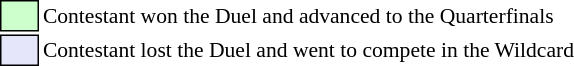<table class="toccolours" style="font-size: 90%; white-space: nowrap;">
<tr>
<td style="background:#CCFFCC; border:1px solid black;">      </td>
<td>Contestant won the Duel and advanced to the Quarterfinals</td>
</tr>
<tr>
<td style="background:#E6E6FA; border:1px solid black;">      </td>
<td>Contestant lost the Duel and went to compete in the Wildcard</td>
</tr>
<tr>
</tr>
</table>
